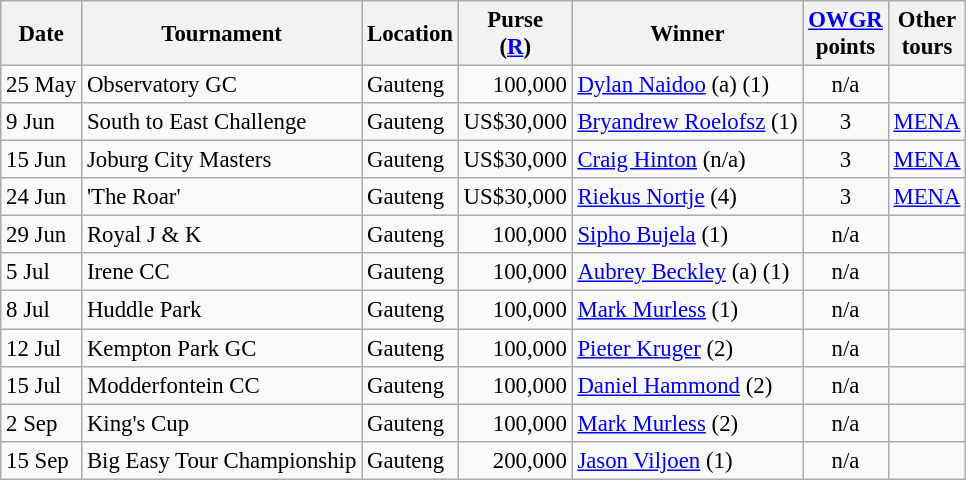<table class="wikitable" style="font-size:95%;">
<tr>
<th>Date</th>
<th>Tournament</th>
<th>Location</th>
<th>Purse<br>(<a href='#'>R</a>)</th>
<th>Winner</th>
<th><a href='#'>OWGR</a><br>points</th>
<th>Other<br>tours</th>
</tr>
<tr>
<td>25 May</td>
<td>Observatory GC</td>
<td>Gauteng</td>
<td align=right>100,000</td>
<td> <a href='#'>Dylan Naidoo</a> (a) (1)</td>
<td align=center>n/a</td>
<td></td>
</tr>
<tr>
<td>9 Jun</td>
<td>South to East Challenge</td>
<td>Gauteng</td>
<td align=right>US$30,000</td>
<td> <a href='#'>Bryandrew Roelofsz</a> (1)</td>
<td align=center>3</td>
<td><a href='#'>MENA</a></td>
</tr>
<tr>
<td>15 Jun</td>
<td>Joburg City Masters</td>
<td>Gauteng</td>
<td align=right>US$30,000</td>
<td> <a href='#'>Craig Hinton</a> (n/a)</td>
<td align=center>3</td>
<td><a href='#'>MENA</a></td>
</tr>
<tr>
<td>24 Jun</td>
<td>'The Roar'</td>
<td>Gauteng</td>
<td align=right>US$30,000</td>
<td> <a href='#'>Riekus Nortje</a> (4)</td>
<td align=center>3</td>
<td><a href='#'>MENA</a></td>
</tr>
<tr>
<td>29 Jun</td>
<td>Royal J & K</td>
<td>Gauteng</td>
<td align=right>100,000</td>
<td> <a href='#'>Sipho Bujela</a> (1)</td>
<td align=center>n/a</td>
<td></td>
</tr>
<tr>
<td>5 Jul</td>
<td>Irene CC</td>
<td>Gauteng</td>
<td align=right>100,000</td>
<td> <a href='#'>Aubrey Beckley</a> (a) (1)</td>
<td align=center>n/a</td>
<td></td>
</tr>
<tr>
<td>8 Jul</td>
<td>Huddle Park</td>
<td>Gauteng</td>
<td align=right>100,000</td>
<td> <a href='#'>Mark Murless</a> (1)</td>
<td align=center>n/a</td>
<td></td>
</tr>
<tr>
<td>12 Jul</td>
<td>Kempton Park GC</td>
<td>Gauteng</td>
<td align=right>100,000</td>
<td> <a href='#'>Pieter Kruger</a> (2)</td>
<td align=center>n/a</td>
<td></td>
</tr>
<tr>
<td>15 Jul</td>
<td>Modderfontein CC</td>
<td>Gauteng</td>
<td align=right>100,000</td>
<td> <a href='#'>Daniel Hammond</a> (2)</td>
<td align=center>n/a</td>
<td></td>
</tr>
<tr>
<td>2 Sep</td>
<td>King's Cup</td>
<td>Gauteng</td>
<td align=right>100,000</td>
<td> <a href='#'>Mark Murless</a> (2)</td>
<td align=center>n/a</td>
<td></td>
</tr>
<tr>
<td>15 Sep</td>
<td>Big Easy Tour Championship</td>
<td>Gauteng</td>
<td align=right>200,000</td>
<td> <a href='#'>Jason Viljoen</a> (1)</td>
<td align=center>n/a</td>
<td></td>
</tr>
</table>
